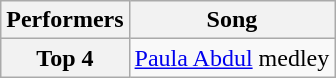<table class="wikitable unsortable" style="text-align:center;">
<tr>
<th scope="col">Performers</th>
<th scope="col">Song</th>
</tr>
<tr>
<th scope="row">Top 4</th>
<td><a href='#'>Paula Abdul</a> medley</td>
</tr>
</table>
